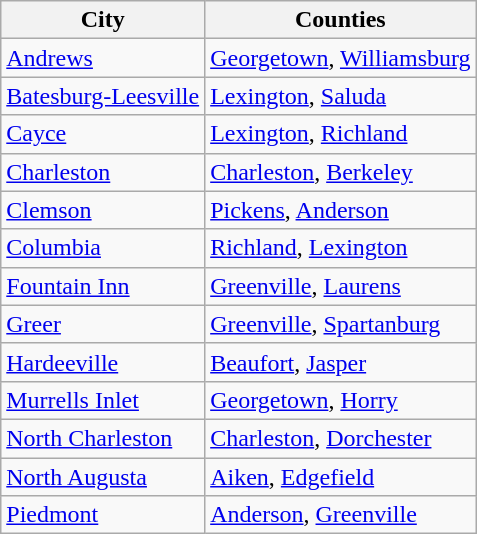<table class="wikitable sortable">
<tr>
<th>City</th>
<th>Counties</th>
</tr>
<tr --->
<td><a href='#'>Andrews</a></td>
<td><a href='#'>Georgetown</a>, <a href='#'>Williamsburg</a></td>
</tr>
<tr --->
<td><a href='#'>Batesburg-Leesville</a></td>
<td><a href='#'>Lexington</a>, <a href='#'>Saluda</a></td>
</tr>
<tr>
<td><a href='#'>Cayce</a></td>
<td><a href='#'>Lexington</a>, <a href='#'>Richland</a></td>
</tr>
<tr --->
<td><a href='#'>Charleston</a></td>
<td><a href='#'>Charleston</a>, <a href='#'>Berkeley</a></td>
</tr>
<tr>
<td><a href='#'>Clemson</a></td>
<td><a href='#'>Pickens</a>, <a href='#'>Anderson</a></td>
</tr>
<tr --->
<td><a href='#'>Columbia</a></td>
<td><a href='#'>Richland</a>, <a href='#'>Lexington</a></td>
</tr>
<tr --->
<td><a href='#'>Fountain Inn</a></td>
<td><a href='#'>Greenville</a>, <a href='#'>Laurens</a></td>
</tr>
<tr --->
<td><a href='#'>Greer</a></td>
<td><a href='#'>Greenville</a>, <a href='#'>Spartanburg</a></td>
</tr>
<tr --->
<td><a href='#'>Hardeeville</a></td>
<td><a href='#'>Beaufort</a>, <a href='#'>Jasper</a></td>
</tr>
<tr --->
<td><a href='#'>Murrells Inlet</a></td>
<td><a href='#'>Georgetown</a>, <a href='#'>Horry</a></td>
</tr>
<tr --->
<td><a href='#'>North Charleston</a></td>
<td><a href='#'>Charleston</a>, <a href='#'>Dorchester</a></td>
</tr>
<tr>
<td><a href='#'>North Augusta</a></td>
<td><a href='#'>Aiken</a>, <a href='#'>Edgefield</a></td>
</tr>
<tr>
<td><a href='#'>Piedmont</a></td>
<td><a href='#'>Anderson</a>, <a href='#'>Greenville</a></td>
</tr>
</table>
